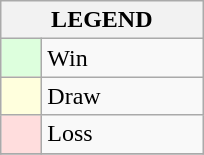<table class="wikitable" border="1">
<tr>
<th colspan="2">LEGEND</th>
</tr>
<tr>
<td style="background:#ddffdd;" width=20> </td>
<td width=100>Win</td>
</tr>
<tr>
<td style="background:#ffffdd"  width=20> </td>
<td width=100>Draw</td>
</tr>
<tr>
<td style="background:#ffdddd;" width=20> </td>
<td width=100>Loss</td>
</tr>
<tr>
</tr>
</table>
